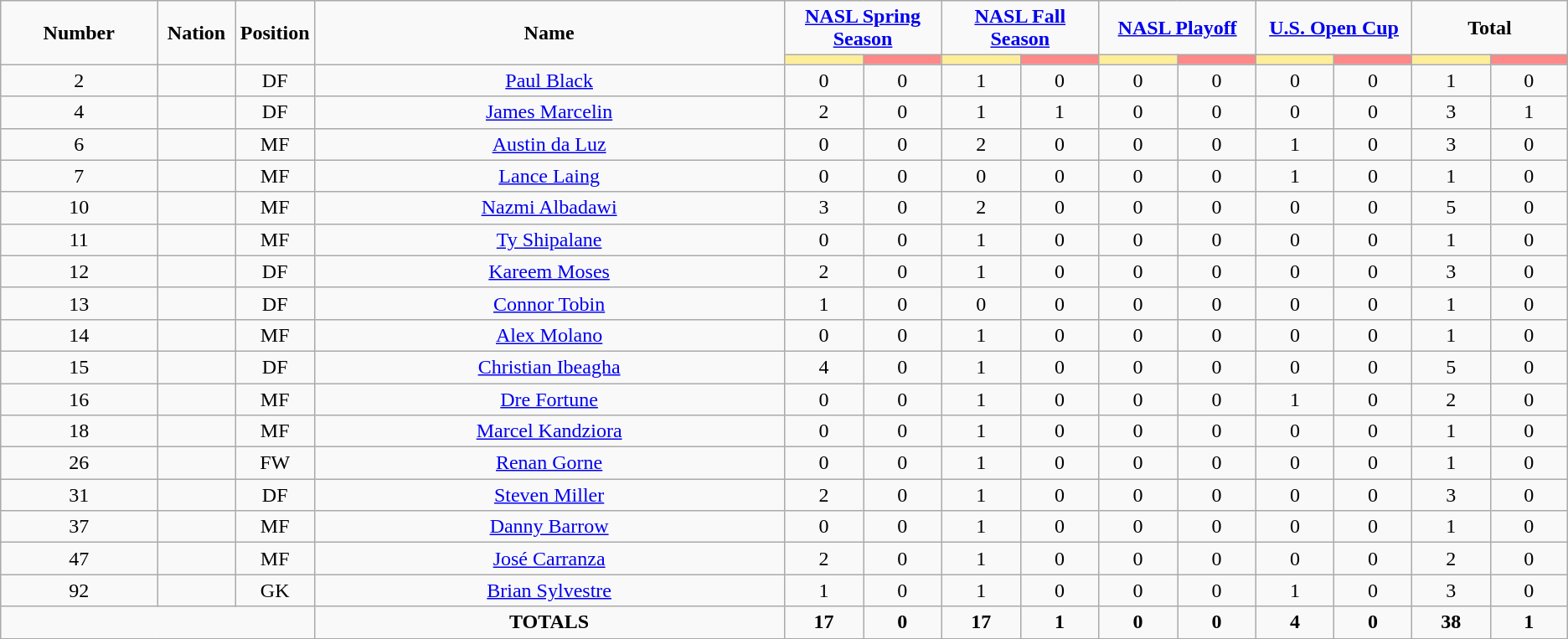<table class="wikitable" style="text-align:center;">
<tr>
<td rowspan="2"  style="width:10%; text-align:center;"><strong>Number</strong></td>
<td rowspan="2"  style="width:5%; text-align:center;"><strong>Nation</strong></td>
<td rowspan="2"  style="width:5%; text-align:center;"><strong>Position</strong></td>
<td rowspan="2"  style="width:30%; text-align:center;"><strong>Name</strong></td>
<td colspan="2" style="text-align:center;"><strong><a href='#'>NASL Spring Season</a></strong></td>
<td colspan="2" style="text-align:center;"><strong><a href='#'>NASL Fall Season</a></strong></td>
<td colspan="2" style="text-align:center;"><strong><a href='#'>NASL Playoff</a></strong></td>
<td colspan="2" style="text-align:center;"><strong><a href='#'>U.S. Open Cup</a></strong></td>
<td colspan="2" style="text-align:center;"><strong>Total</strong></td>
</tr>
<tr>
<th style="width:60px; background:#fe9;"></th>
<th style="width:60px; background:#ff8888;"></th>
<th style="width:60px; background:#fe9;"></th>
<th style="width:60px; background:#ff8888;"></th>
<th style="width:60px; background:#fe9;"></th>
<th style="width:60px; background:#ff8888;"></th>
<th style="width:60px; background:#fe9;"></th>
<th style="width:60px; background:#ff8888;"></th>
<th style="width:60px; background:#fe9;"></th>
<th style="width:60px; background:#ff8888;"></th>
</tr>
<tr>
<td>2</td>
<td></td>
<td>DF</td>
<td><a href='#'>Paul Black</a></td>
<td>0</td>
<td>0</td>
<td>1</td>
<td>0</td>
<td>0</td>
<td>0</td>
<td>0</td>
<td>0</td>
<td>1</td>
<td>0</td>
</tr>
<tr>
<td>4</td>
<td></td>
<td>DF</td>
<td><a href='#'>James Marcelin</a></td>
<td>2</td>
<td>0</td>
<td>1</td>
<td>1</td>
<td>0</td>
<td>0</td>
<td>0</td>
<td>0</td>
<td>3</td>
<td>1</td>
</tr>
<tr>
<td>6</td>
<td></td>
<td>MF</td>
<td><a href='#'>Austin da Luz</a></td>
<td>0</td>
<td>0</td>
<td>2</td>
<td>0</td>
<td>0</td>
<td>0</td>
<td>1</td>
<td>0</td>
<td>3</td>
<td>0</td>
</tr>
<tr>
<td>7</td>
<td></td>
<td>MF</td>
<td><a href='#'>Lance Laing</a></td>
<td>0</td>
<td>0</td>
<td>0</td>
<td>0</td>
<td>0</td>
<td>0</td>
<td>1</td>
<td>0</td>
<td>1</td>
<td>0</td>
</tr>
<tr>
<td>10</td>
<td></td>
<td>MF</td>
<td><a href='#'>Nazmi Albadawi</a></td>
<td>3</td>
<td>0</td>
<td>2</td>
<td>0</td>
<td>0</td>
<td>0</td>
<td>0</td>
<td>0</td>
<td>5</td>
<td>0</td>
</tr>
<tr>
<td>11</td>
<td></td>
<td>MF</td>
<td><a href='#'>Ty Shipalane</a></td>
<td>0</td>
<td>0</td>
<td>1</td>
<td>0</td>
<td>0</td>
<td>0</td>
<td>0</td>
<td>0</td>
<td>1</td>
<td>0</td>
</tr>
<tr>
<td>12</td>
<td></td>
<td>DF</td>
<td><a href='#'>Kareem Moses</a></td>
<td>2</td>
<td>0</td>
<td>1</td>
<td>0</td>
<td>0</td>
<td>0</td>
<td>0</td>
<td>0</td>
<td>3</td>
<td>0</td>
</tr>
<tr>
<td>13</td>
<td></td>
<td>DF</td>
<td><a href='#'>Connor Tobin</a></td>
<td>1</td>
<td>0</td>
<td>0</td>
<td>0</td>
<td>0</td>
<td>0</td>
<td>0</td>
<td>0</td>
<td>1</td>
<td>0</td>
</tr>
<tr>
<td>14</td>
<td></td>
<td>MF</td>
<td><a href='#'>Alex Molano</a></td>
<td>0</td>
<td>0</td>
<td>1</td>
<td>0</td>
<td>0</td>
<td>0</td>
<td>0</td>
<td>0</td>
<td>1</td>
<td>0</td>
</tr>
<tr>
<td>15</td>
<td></td>
<td>DF</td>
<td><a href='#'>Christian Ibeagha</a></td>
<td>4</td>
<td>0</td>
<td>1</td>
<td>0</td>
<td>0</td>
<td>0</td>
<td>0</td>
<td>0</td>
<td>5</td>
<td>0</td>
</tr>
<tr>
<td>16</td>
<td></td>
<td>MF</td>
<td><a href='#'>Dre Fortune</a></td>
<td>0</td>
<td>0</td>
<td>1</td>
<td>0</td>
<td>0</td>
<td>0</td>
<td>1</td>
<td>0</td>
<td>2</td>
<td>0</td>
</tr>
<tr>
<td>18</td>
<td></td>
<td>MF</td>
<td><a href='#'>Marcel Kandziora</a></td>
<td>0</td>
<td>0</td>
<td>1</td>
<td>0</td>
<td>0</td>
<td>0</td>
<td>0</td>
<td>0</td>
<td>1</td>
<td>0</td>
</tr>
<tr>
<td>26</td>
<td></td>
<td>FW</td>
<td><a href='#'>Renan Gorne</a></td>
<td>0</td>
<td>0</td>
<td>1</td>
<td>0</td>
<td>0</td>
<td>0</td>
<td>0</td>
<td>0</td>
<td>1</td>
<td>0</td>
</tr>
<tr>
<td>31</td>
<td></td>
<td>DF</td>
<td><a href='#'>Steven Miller</a></td>
<td>2</td>
<td>0</td>
<td>1</td>
<td>0</td>
<td>0</td>
<td>0</td>
<td>0</td>
<td>0</td>
<td>3</td>
<td>0</td>
</tr>
<tr>
<td>37</td>
<td></td>
<td>MF</td>
<td><a href='#'>Danny Barrow</a></td>
<td>0</td>
<td>0</td>
<td>1</td>
<td>0</td>
<td>0</td>
<td>0</td>
<td>0</td>
<td>0</td>
<td>1</td>
<td>0</td>
</tr>
<tr>
<td>47</td>
<td></td>
<td>MF</td>
<td><a href='#'>José Carranza</a></td>
<td>2</td>
<td>0</td>
<td>1</td>
<td>0</td>
<td>0</td>
<td>0</td>
<td>0</td>
<td>0</td>
<td>2</td>
<td>0</td>
</tr>
<tr>
<td>92</td>
<td></td>
<td>GK</td>
<td><a href='#'>Brian Sylvestre</a></td>
<td>1</td>
<td>0</td>
<td>1</td>
<td>0</td>
<td>0</td>
<td>0</td>
<td>1</td>
<td>0</td>
<td>3</td>
<td>0</td>
</tr>
<tr>
<td colspan="3"></td>
<td><strong>TOTALS</strong></td>
<td><strong>17</strong></td>
<td><strong>0</strong></td>
<td><strong>17</strong></td>
<td><strong>1</strong></td>
<td><strong>0</strong></td>
<td><strong>0</strong></td>
<td><strong>4</strong></td>
<td><strong>0</strong></td>
<td><strong>38</strong></td>
<td><strong>1</strong></td>
</tr>
</table>
